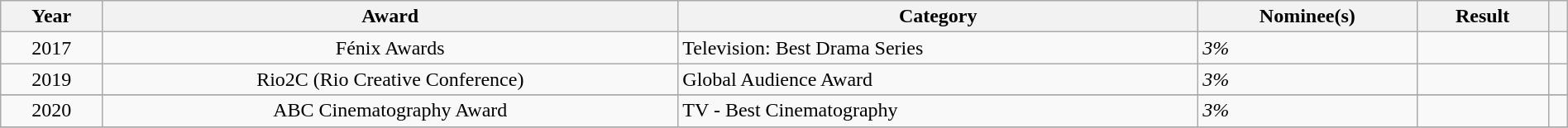<table class="wikitable sortable" style="width:100%">
<tr>
<th scope="col">Year</th>
<th scope="col">Award</th>
<th scope="col">Category</th>
<th scope="col">Nominee(s)</th>
<th scope="col">Result</th>
<th scope="col" class="unsortable"></th>
</tr>
<tr>
<td align="center">2017</td>
<td align="center">Fénix Awards</td>
<td>Television: Best Drama Series</td>
<td rowspan="1"><em>3%</em></td>
<td></td>
<td align="center"></td>
</tr>
<tr>
<td align="center">2019</td>
<td align="center">Rio2C (Rio Creative Conference)</td>
<td>Global Audience Award</td>
<td rowspan="1"><em>3%</em></td>
<td></td>
<td align="center"></td>
</tr>
<tr>
</tr>
<tr>
<td align="center">2020</td>
<td align="center">ABC Cinematography Award</td>
<td>TV - Best Cinematography</td>
<td rowspan="1"><em>3%</em></td>
<td></td>
<td align="center"></td>
</tr>
<tr>
</tr>
</table>
